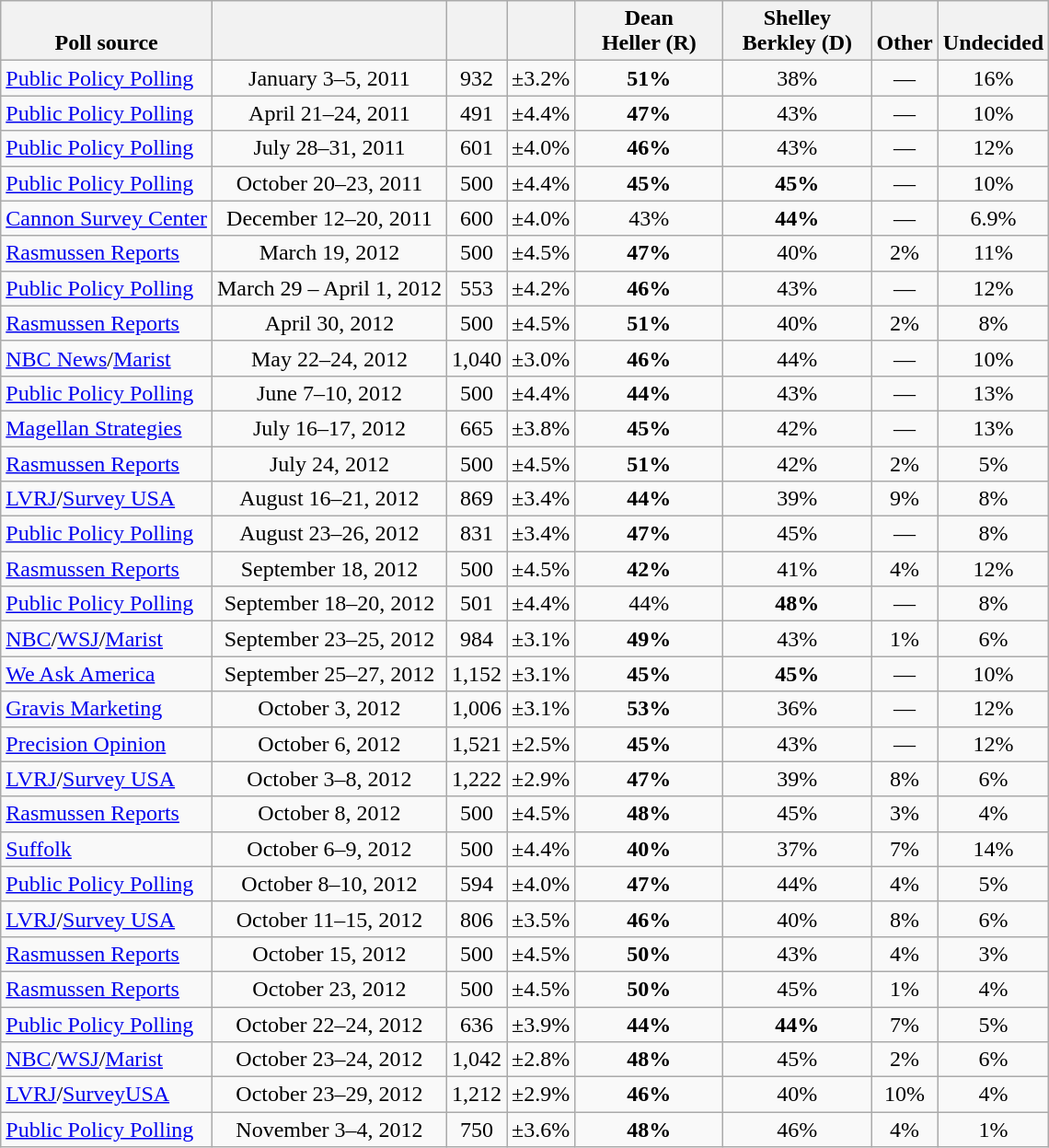<table class="wikitable" style="text-align:center">
<tr valign= bottom>
<th>Poll source</th>
<th></th>
<th></th>
<th></th>
<th style="width:100px;">Dean<br>Heller (R)</th>
<th style="width:100px;">Shelley<br>Berkley (D)</th>
<th>Other</th>
<th>Undecided</th>
</tr>
<tr>
<td align=left><a href='#'>Public Policy Polling</a></td>
<td>January 3–5, 2011</td>
<td>932</td>
<td>±3.2%</td>
<td><strong>51%</strong></td>
<td>38%</td>
<td>—</td>
<td>16%</td>
</tr>
<tr>
<td align=left><a href='#'>Public Policy Polling</a></td>
<td>April 21–24, 2011</td>
<td>491</td>
<td>±4.4%</td>
<td><strong>47%</strong></td>
<td>43%</td>
<td>—</td>
<td>10%</td>
</tr>
<tr>
<td align=left><a href='#'>Public Policy Polling</a></td>
<td>July 28–31, 2011</td>
<td>601</td>
<td>±4.0%</td>
<td><strong>46%</strong></td>
<td>43%</td>
<td>—</td>
<td>12%</td>
</tr>
<tr>
<td align=left><a href='#'>Public Policy Polling</a></td>
<td>October 20–23, 2011</td>
<td>500</td>
<td>±4.4%</td>
<td><strong>45%</strong></td>
<td><strong>45%</strong></td>
<td>—</td>
<td>10%</td>
</tr>
<tr>
<td align=left><a href='#'>Cannon Survey Center</a></td>
<td>December 12–20, 2011</td>
<td>600</td>
<td>±4.0%</td>
<td>43%</td>
<td><strong>44%</strong></td>
<td>—</td>
<td>6.9%</td>
</tr>
<tr>
<td align=left><a href='#'>Rasmussen Reports</a></td>
<td>March 19, 2012</td>
<td>500</td>
<td>±4.5%</td>
<td><strong>47%</strong></td>
<td>40%</td>
<td>2%</td>
<td>11%</td>
</tr>
<tr>
<td align=left><a href='#'>Public Policy Polling</a></td>
<td>March 29 – April 1, 2012</td>
<td>553</td>
<td>±4.2%</td>
<td><strong>46%</strong></td>
<td>43%</td>
<td>—</td>
<td>12%</td>
</tr>
<tr>
<td align=left><a href='#'>Rasmussen Reports</a></td>
<td>April 30, 2012</td>
<td>500</td>
<td>±4.5%</td>
<td><strong>51%</strong></td>
<td>40%</td>
<td>2%</td>
<td>8%</td>
</tr>
<tr>
<td align=left><a href='#'>NBC News</a>/<a href='#'>Marist</a></td>
<td>May 22–24, 2012</td>
<td>1,040</td>
<td>±3.0%</td>
<td><strong>46%</strong></td>
<td>44%</td>
<td>—</td>
<td>10%</td>
</tr>
<tr>
<td align=left><a href='#'>Public Policy Polling</a></td>
<td>June 7–10, 2012</td>
<td>500</td>
<td>±4.4%</td>
<td><strong>44%</strong></td>
<td>43%</td>
<td>—</td>
<td>13%</td>
</tr>
<tr>
<td align=left><a href='#'>Magellan Strategies</a></td>
<td>July 16–17, 2012</td>
<td>665</td>
<td>±3.8%</td>
<td><strong>45%</strong></td>
<td>42%</td>
<td>—</td>
<td>13%</td>
</tr>
<tr>
<td align=left><a href='#'>Rasmussen Reports</a></td>
<td>July 24, 2012</td>
<td>500</td>
<td>±4.5%</td>
<td><strong>51%</strong></td>
<td>42%</td>
<td>2%</td>
<td>5%</td>
</tr>
<tr>
<td align=left><a href='#'>LVRJ</a>/<a href='#'>Survey USA</a></td>
<td>August 16–21, 2012</td>
<td>869</td>
<td>±3.4%</td>
<td><strong>44%</strong></td>
<td>39%</td>
<td>9%</td>
<td>8%</td>
</tr>
<tr>
<td align=left><a href='#'>Public Policy Polling</a></td>
<td>August 23–26, 2012</td>
<td>831</td>
<td>±3.4%</td>
<td><strong>47%</strong></td>
<td>45%</td>
<td>—</td>
<td>8%</td>
</tr>
<tr>
<td align=left><a href='#'>Rasmussen Reports</a></td>
<td>September 18, 2012</td>
<td>500</td>
<td>±4.5%</td>
<td><strong>42%</strong></td>
<td>41%</td>
<td>4%</td>
<td>12%</td>
</tr>
<tr>
<td align=left><a href='#'>Public Policy Polling</a></td>
<td>September 18–20, 2012</td>
<td>501</td>
<td>±4.4%</td>
<td>44%</td>
<td><strong>48%</strong></td>
<td>—</td>
<td>8%</td>
</tr>
<tr>
<td align=left><a href='#'>NBC</a>/<a href='#'>WSJ</a>/<a href='#'>Marist</a></td>
<td>September 23–25, 2012</td>
<td>984</td>
<td>±3.1%</td>
<td><strong>49%</strong></td>
<td>43%</td>
<td>1%</td>
<td>6%</td>
</tr>
<tr>
<td align=left><a href='#'>We Ask America</a></td>
<td>September 25–27, 2012</td>
<td>1,152</td>
<td>±3.1%</td>
<td><strong>45%</strong></td>
<td><strong>45%</strong></td>
<td>—</td>
<td>10%</td>
</tr>
<tr>
<td align=left><a href='#'>Gravis Marketing</a></td>
<td>October 3, 2012</td>
<td>1,006</td>
<td>±3.1%</td>
<td><strong>53%</strong></td>
<td>36%</td>
<td>—</td>
<td>12%</td>
</tr>
<tr>
<td align=left><a href='#'>Precision Opinion</a></td>
<td>October 6, 2012</td>
<td>1,521</td>
<td>±2.5%</td>
<td><strong>45%</strong></td>
<td>43%</td>
<td>—</td>
<td>12%</td>
</tr>
<tr>
<td align=left><a href='#'>LVRJ</a>/<a href='#'>Survey USA</a></td>
<td>October 3–8, 2012</td>
<td>1,222</td>
<td>±2.9%</td>
<td><strong>47%</strong></td>
<td>39%</td>
<td>8%</td>
<td>6%</td>
</tr>
<tr>
<td align=left><a href='#'>Rasmussen Reports</a></td>
<td>October 8, 2012</td>
<td>500</td>
<td>±4.5%</td>
<td><strong>48%</strong></td>
<td>45%</td>
<td>3%</td>
<td>4%</td>
</tr>
<tr>
<td align=left><a href='#'>Suffolk</a></td>
<td>October 6–9, 2012</td>
<td>500</td>
<td>±4.4%</td>
<td><strong>40%</strong></td>
<td>37%</td>
<td>7%</td>
<td>14%</td>
</tr>
<tr>
<td align=left><a href='#'>Public Policy Polling</a></td>
<td>October 8–10, 2012</td>
<td>594</td>
<td>±4.0%</td>
<td><strong>47%</strong></td>
<td>44%</td>
<td>4%</td>
<td>5%</td>
</tr>
<tr>
<td align=left><a href='#'>LVRJ</a>/<a href='#'>Survey USA</a></td>
<td>October 11–15, 2012</td>
<td>806</td>
<td>±3.5%</td>
<td><strong>46%</strong></td>
<td>40%</td>
<td>8%</td>
<td>6%</td>
</tr>
<tr>
<td align=left><a href='#'>Rasmussen Reports</a></td>
<td>October 15, 2012</td>
<td>500</td>
<td>±4.5%</td>
<td><strong>50%</strong></td>
<td>43%</td>
<td>4%</td>
<td>3%</td>
</tr>
<tr>
<td align=left><a href='#'>Rasmussen Reports</a></td>
<td>October 23, 2012</td>
<td>500</td>
<td>±4.5%</td>
<td><strong>50%</strong></td>
<td>45%</td>
<td>1%</td>
<td>4%</td>
</tr>
<tr>
<td align=left><a href='#'>Public Policy Polling</a></td>
<td>October 22–24, 2012</td>
<td>636</td>
<td>±3.9%</td>
<td><strong>44%</strong></td>
<td><strong>44%</strong></td>
<td>7%</td>
<td>5%</td>
</tr>
<tr>
<td align=left><a href='#'>NBC</a>/<a href='#'>WSJ</a>/<a href='#'>Marist</a></td>
<td>October 23–24, 2012</td>
<td>1,042</td>
<td>±2.8%</td>
<td><strong>48%</strong></td>
<td>45%</td>
<td>2%</td>
<td>6%</td>
</tr>
<tr>
<td align=left><a href='#'>LVRJ</a>/<a href='#'>SurveyUSA</a></td>
<td>October 23–29, 2012</td>
<td>1,212</td>
<td>±2.9%</td>
<td><strong>46%</strong></td>
<td>40%</td>
<td>10%</td>
<td>4%</td>
</tr>
<tr>
<td align=left><a href='#'>Public Policy Polling</a></td>
<td>November 3–4, 2012</td>
<td>750</td>
<td>±3.6%</td>
<td><strong>48%</strong></td>
<td>46%</td>
<td>4%</td>
<td>1%</td>
</tr>
</table>
